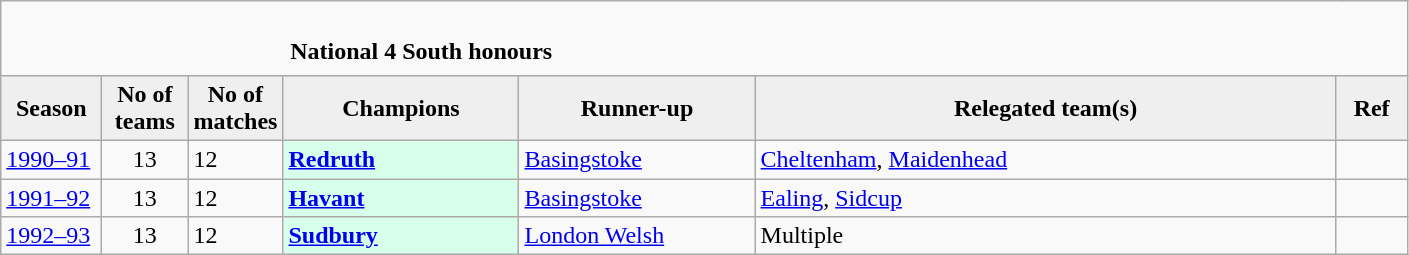<table class="wikitable sortable" style="text-align: left;">
<tr>
<td colspan="11" cellpadding="0" cellspacing="0"><br><table border="0" style="width:100%;" cellpadding="0" cellspacing="0">
<tr>
<td style="width:20%; border:0;"></td>
<td style="border:0;"><strong>National 4 South honours</strong></td>
<td style="width:20%; border:0;"></td>
</tr>
</table>
</td>
</tr>
<tr>
<th style="background:#efefef; width:60px;">Season</th>
<th style="background:#efefef; width:50px;">No of teams</th>
<th style="background:#efefef; width:50px;">No of matches</th>
<th style="background:#efefef; width:150px;">Champions</th>
<th style="background:#efefef; width:150px;">Runner-up</th>
<th style="background:#efefef; width:380px;">Relegated team(s)</th>
<th style="background:#efefef; width:40px;">Ref</th>
</tr>
<tr align=left>
<td><a href='#'>1990–91</a></td>
<td style="text-align: center;">13</td>
<td>12</td>
<td style="background:#d8ffeb;"><strong><a href='#'>Redruth</a></strong></td>
<td><a href='#'>Basingstoke</a></td>
<td><a href='#'>Cheltenham</a>, <a href='#'>Maidenhead</a></td>
<td></td>
</tr>
<tr>
<td><a href='#'>1991–92</a></td>
<td style="text-align: center;">13</td>
<td>12</td>
<td style="background:#d8ffeb;"><strong><a href='#'>Havant</a></strong></td>
<td><a href='#'>Basingstoke</a></td>
<td><a href='#'>Ealing</a>, <a href='#'>Sidcup</a></td>
<td></td>
</tr>
<tr>
<td><a href='#'>1992–93</a></td>
<td style="text-align: center;">13</td>
<td>12</td>
<td style="background:#d8ffeb;"><strong><a href='#'>Sudbury</a></strong></td>
<td><a href='#'>London Welsh</a></td>
<td>Multiple</td>
<td></td>
</tr>
</table>
